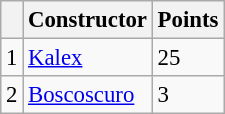<table class="wikitable" style="font-size: 95%;">
<tr>
<th></th>
<th>Constructor</th>
<th>Points</th>
</tr>
<tr>
<td align=center>1</td>
<td> <a href='#'>Kalex</a></td>
<td align=left>25</td>
</tr>
<tr>
<td align=center>2</td>
<td> <a href='#'>Boscoscuro</a></td>
<td align=left>3</td>
</tr>
</table>
